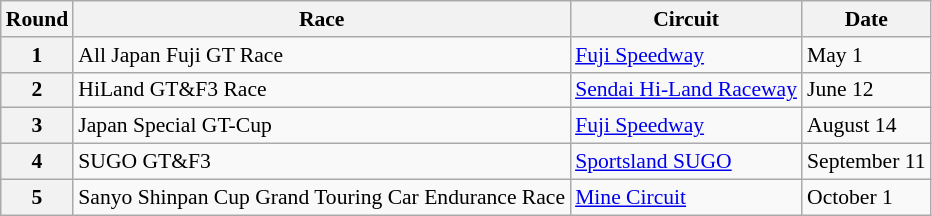<table class="wikitable" style="font-size: 90%;">
<tr>
<th>Round</th>
<th>Race</th>
<th>Circuit</th>
<th>Date</th>
</tr>
<tr>
<th>1</th>
<td>All Japan Fuji GT Race</td>
<td> <a href='#'>Fuji Speedway</a></td>
<td>May 1</td>
</tr>
<tr>
<th>2</th>
<td>HiLand GT&F3 Race</td>
<td> <a href='#'>Sendai Hi-Land Raceway</a></td>
<td>June 12</td>
</tr>
<tr>
<th>3</th>
<td>Japan Special GT-Cup</td>
<td> <a href='#'>Fuji Speedway</a></td>
<td>August 14</td>
</tr>
<tr>
<th>4</th>
<td>SUGO GT&F3</td>
<td> <a href='#'>Sportsland SUGO</a></td>
<td>September 11</td>
</tr>
<tr>
<th>5</th>
<td>Sanyo Shinpan Cup Grand Touring Car Endurance Race</td>
<td> <a href='#'>Mine Circuit</a></td>
<td>October 1</td>
</tr>
</table>
